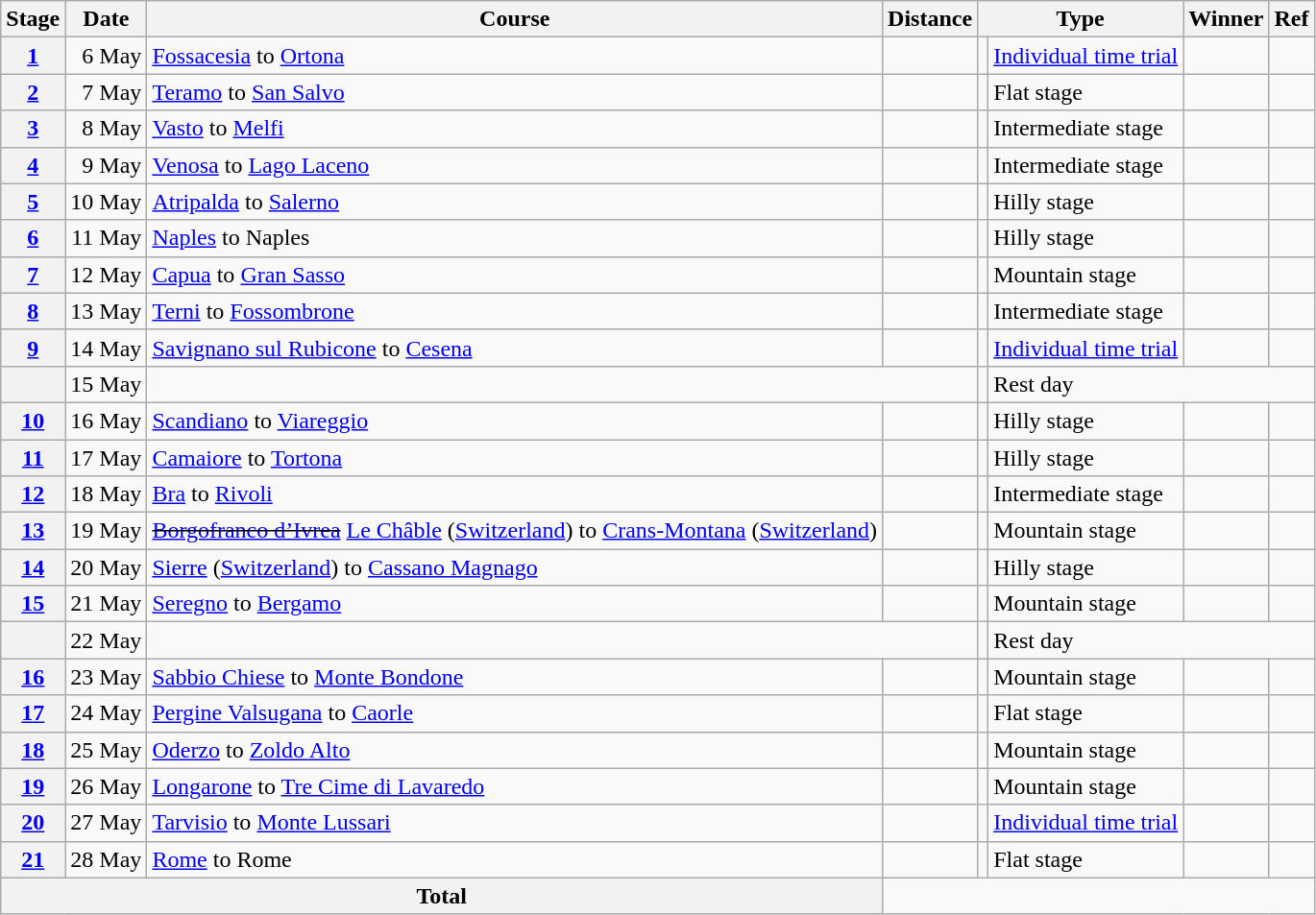<table class="wikitable">
<tr>
<th scope="col">Stage</th>
<th scope="col">Date</th>
<th scope="col">Course</th>
<th scope="col">Distance</th>
<th scope="col" colspan="2">Type</th>
<th scope="col">Winner</th>
<th scope="col">Ref</th>
</tr>
<tr>
<th scope="row"><a href='#'>1</a></th>
<td style="text-align:right">6 May</td>
<td><a href='#'>Fossacesia</a> to <a href='#'>Ortona</a></td>
<td style="text-align:center;"></td>
<td></td>
<td><a href='#'>Individual time trial</a></td>
<td></td>
<td></td>
</tr>
<tr>
<th scope="row"><a href='#'>2</a></th>
<td style="text-align:right">7 May</td>
<td><a href='#'>Teramo</a> to <a href='#'>San Salvo</a></td>
<td style="text-align:center;"></td>
<td></td>
<td>Flat stage</td>
<td></td>
<td></td>
</tr>
<tr>
<th scope="row"><a href='#'>3</a></th>
<td style="text-align:right">8 May</td>
<td><a href='#'>Vasto</a> to <a href='#'>Melfi</a></td>
<td style="text-align:center;"></td>
<td></td>
<td>Intermediate stage</td>
<td></td>
<td></td>
</tr>
<tr>
<th scope="row"><a href='#'>4</a></th>
<td style="text-align:right">9 May</td>
<td><a href='#'>Venosa</a> to <a href='#'>Lago Laceno</a></td>
<td style="text-align:center;"></td>
<td></td>
<td>Intermediate stage</td>
<td></td>
<td></td>
</tr>
<tr>
<th scope="row"><a href='#'>5</a></th>
<td style="text-align:right">10 May</td>
<td><a href='#'>Atripalda</a> to <a href='#'>Salerno</a></td>
<td style="text-align:center;"></td>
<td></td>
<td>Hilly stage</td>
<td></td>
<td></td>
</tr>
<tr>
<th scope="row"><a href='#'>6</a></th>
<td style="text-align:right">11 May</td>
<td><a href='#'>Naples</a> to Naples</td>
<td style="text-align:center;"></td>
<td></td>
<td>Hilly stage</td>
<td></td>
<td></td>
</tr>
<tr>
<th scope="row"><a href='#'>7</a></th>
<td style="text-align:right">12 May</td>
<td><a href='#'>Capua</a> to <a href='#'>Gran Sasso</a></td>
<td style="text-align:center;"></td>
<td></td>
<td>Mountain stage</td>
<td></td>
<td></td>
</tr>
<tr>
<th scope="row"><a href='#'>8</a></th>
<td style="text-align:right">13 May</td>
<td><a href='#'>Terni</a> to <a href='#'>Fossombrone</a></td>
<td style="text-align:center;"></td>
<td></td>
<td>Intermediate stage</td>
<td></td>
<td></td>
</tr>
<tr>
<th scope="row"><a href='#'>9</a></th>
<td style="text-align:right">14 May</td>
<td><a href='#'>Savignano sul Rubicone</a> to <a href='#'>Cesena</a></td>
<td style="text-align:center;"></td>
<td></td>
<td><a href='#'>Individual time trial</a></td>
<td></td>
<td></td>
</tr>
<tr>
<th></th>
<td style="text-align:right">15 May</td>
<td colspan="2" style="text-align:left;"></td>
<td></td>
<td colspan="3">Rest day</td>
</tr>
<tr>
<th scope="row"><a href='#'>10</a></th>
<td style="text-align:right">16 May</td>
<td><a href='#'>Scandiano</a> to <a href='#'>Viareggio</a></td>
<td style="text-align:center;"></td>
<td></td>
<td>Hilly stage</td>
<td></td>
<td></td>
</tr>
<tr>
<th scope="row"><a href='#'>11</a></th>
<td style="text-align:right">17 May</td>
<td><a href='#'>Camaiore</a> to <a href='#'>Tortona</a></td>
<td style="text-align:center;"></td>
<td></td>
<td>Hilly stage</td>
<td></td>
<td></td>
</tr>
<tr>
<th scope="row"><a href='#'>12</a></th>
<td style="text-align:right">18 May</td>
<td><a href='#'>Bra</a> to <a href='#'>Rivoli</a></td>
<td style="text-align:center;"></td>
<td></td>
<td>Intermediate stage</td>
<td></td>
<td></td>
</tr>
<tr>
<th scope="row"><a href='#'>13</a></th>
<td style="text-align:right">19 May</td>
<td><s><a href='#'>Borgofranco d’Ivrea</a></s> <a href='#'>Le Châble</a> (<a href='#'>Switzerland</a>) to <a href='#'>Crans-Montana</a> (<a href='#'>Switzerland</a>)</td>
<td style="text-align:center;"></td>
<td></td>
<td>Mountain stage</td>
<td></td>
<td></td>
</tr>
<tr>
<th scope="row"><a href='#'>14</a></th>
<td style="text-align:right">20 May</td>
<td><a href='#'>Sierre</a> (<a href='#'>Switzerland</a>) to <a href='#'>Cassano Magnago</a></td>
<td style="text-align:center;"></td>
<td></td>
<td>Hilly stage</td>
<td></td>
<td></td>
</tr>
<tr>
<th scope="row"><a href='#'>15</a></th>
<td style="text-align:right">21 May</td>
<td><a href='#'>Seregno</a> to <a href='#'>Bergamo</a></td>
<td style="text-align:center;"></td>
<td></td>
<td>Mountain stage</td>
<td></td>
<td></td>
</tr>
<tr>
<th></th>
<td style="text-align:right">22 May</td>
<td colspan="2" style="text-align:left;"></td>
<td></td>
<td colspan="3">Rest day</td>
</tr>
<tr>
<th scope="row"><a href='#'>16</a></th>
<td style="text-align:right">23 May</td>
<td><a href='#'>Sabbio Chiese</a> to <a href='#'>Monte Bondone</a></td>
<td style="text-align:center;"></td>
<td></td>
<td>Mountain stage</td>
<td></td>
<td></td>
</tr>
<tr>
<th scope="row"><a href='#'>17</a></th>
<td style="text-align:right">24 May</td>
<td><a href='#'>Pergine Valsugana</a> to <a href='#'>Caorle</a></td>
<td style="text-align:center;"></td>
<td></td>
<td>Flat stage</td>
<td></td>
<td></td>
</tr>
<tr>
<th scope="row"><a href='#'>18</a></th>
<td style="text-align:right">25 May</td>
<td><a href='#'>Oderzo</a> to <a href='#'>Zoldo Alto</a></td>
<td style="text-align:center;"></td>
<td></td>
<td>Mountain stage</td>
<td></td>
<td></td>
</tr>
<tr>
<th scope="row"><a href='#'>19</a></th>
<td style="text-align:right">26 May</td>
<td><a href='#'>Longarone</a> to <a href='#'>Tre Cime di Lavaredo</a></td>
<td style="text-align:center;"></td>
<td></td>
<td>Mountain stage</td>
<td></td>
<td></td>
</tr>
<tr>
<th scope="row"><a href='#'>20</a></th>
<td style="text-align:right">27 May</td>
<td><a href='#'>Tarvisio</a> to <a href='#'>Monte Lussari</a></td>
<td style="text-align:center;"></td>
<td></td>
<td><a href='#'>Individual time trial</a></td>
<td></td>
<td></td>
</tr>
<tr>
<th scope="row"><a href='#'>21</a></th>
<td style="text-align:right">28 May</td>
<td><a href='#'>Rome</a> to Rome</td>
<td style="text-align:center;"></td>
<td></td>
<td>Flat stage</td>
<td></td>
<td></td>
</tr>
<tr>
<th colspan="3" style="text-align:center">Total</th>
<td colspan="6" style="text-align:center"></td>
</tr>
</table>
